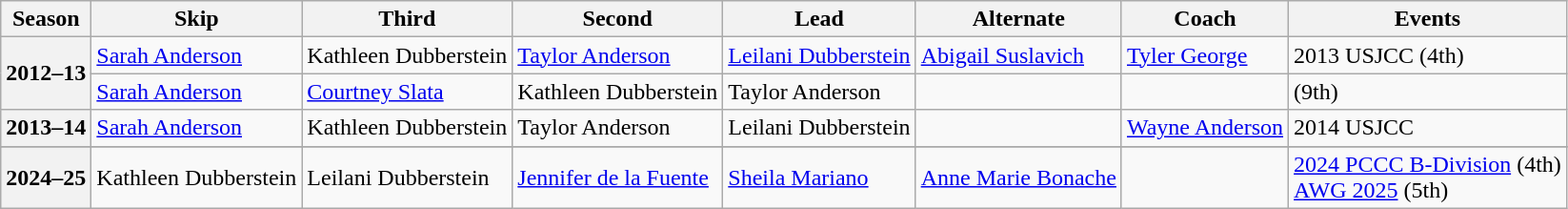<table class="wikitable">
<tr>
<th scope="col">Season</th>
<th scope="col">Skip</th>
<th scope="col">Third</th>
<th scope="col">Second</th>
<th scope="col">Lead</th>
<th scope="col">Alternate</th>
<th scope="col">Coach</th>
<th scope="col">Events</th>
</tr>
<tr>
<th scope="row" rowspan=2>2012–13</th>
<td><a href='#'>Sarah Anderson</a></td>
<td>Kathleen Dubberstein</td>
<td><a href='#'>Taylor Anderson</a></td>
<td><a href='#'>Leilani Dubberstein</a></td>
<td><a href='#'>Abigail Suslavich</a></td>
<td><a href='#'>Tyler George</a></td>
<td>2013 USJCC (4th)</td>
</tr>
<tr>
<td><a href='#'>Sarah Anderson</a></td>
<td><a href='#'>Courtney Slata</a></td>
<td>Kathleen Dubberstein</td>
<td>Taylor Anderson</td>
<td></td>
<td></td>
<td> (9th)</td>
</tr>
<tr>
<th scope="row">2013–14</th>
<td><a href='#'>Sarah Anderson</a></td>
<td>Kathleen Dubberstein</td>
<td>Taylor Anderson</td>
<td>Leilani Dubberstein</td>
<td></td>
<td><a href='#'>Wayne Anderson</a></td>
<td>2014 USJCC </td>
</tr>
<tr>
</tr>
<tr>
<th scope="row">2024–25</th>
<td>Kathleen Dubberstein</td>
<td>Leilani Dubberstein</td>
<td><a href='#'>Jennifer de la Fuente</a></td>
<td><a href='#'>Sheila Mariano</a></td>
<td><a href='#'>Anne Marie Bonache</a></td>
<td></td>
<td><a href='#'>2024 PCCC B-Division</a> (4th) <br> <a href='#'>AWG 2025</a> (5th)</td>
</tr>
</table>
